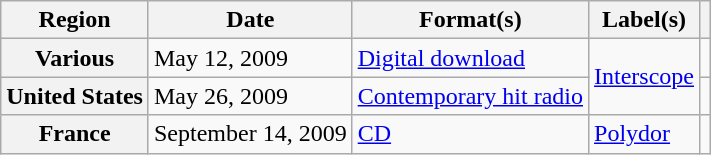<table class="wikitable plainrowheaders">
<tr>
<th scope="col">Region</th>
<th scope="col">Date</th>
<th scope="col">Format(s)</th>
<th scope="col">Label(s)</th>
<th scope="col"></th>
</tr>
<tr>
<th scope="row">Various</th>
<td>May 12, 2009</td>
<td><a href='#'>Digital download</a></td>
<td rowspan="2"><a href='#'>Interscope</a></td>
<td style="text-align:center;"></td>
</tr>
<tr>
<th scope="row">United States</th>
<td>May 26, 2009</td>
<td><a href='#'>Contemporary hit radio</a></td>
<td style="text-align:center;"></td>
</tr>
<tr>
<th scope="row">France</th>
<td>September 14, 2009</td>
<td><a href='#'>CD</a></td>
<td><a href='#'>Polydor</a></td>
<td></td>
</tr>
</table>
